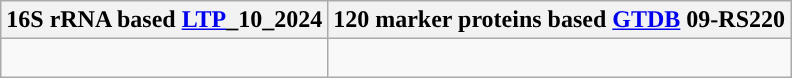<table class="wikitable">
<tr>
<th colspan=1>16S rRNA based <a href='#'>LTP</a>_10_2024</th>
<th colspan=1>120 marker proteins based <a href='#'>GTDB</a> 09-RS220</th>
</tr>
<tr>
<td style="vertical-align:top"><br></td>
<td><br></td>
</tr>
</table>
